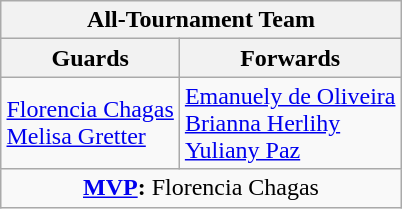<table class=wikitable style="margin:auto">
<tr>
<th colspan=2 align=center>All-Tournament Team</th>
</tr>
<tr>
<th>Guards</th>
<th>Forwards</th>
</tr>
<tr>
<td> <a href='#'>Florencia Chagas</a><br> <a href='#'>Melisa Gretter</a></td>
<td> <a href='#'>Emanuely de Oliveira</a><br> <a href='#'>Brianna Herlihy</a><br> <a href='#'>Yuliany Paz</a></td>
</tr>
<tr>
<td colspan=3 align=center><strong><a href='#'>MVP</a>:</strong>  Florencia Chagas</td>
</tr>
</table>
